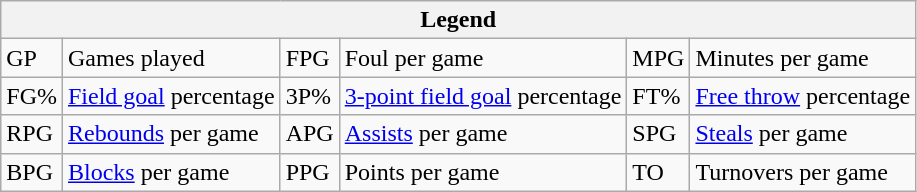<table class="wikitable">
<tr>
<th colspan="6">Legend</th>
</tr>
<tr>
<td>GP</td>
<td>Games played</td>
<td>FPG</td>
<td>Foul per game</td>
<td>MPG</td>
<td>Minutes per game</td>
</tr>
<tr>
<td>FG%</td>
<td><a href='#'>Field goal</a> percentage</td>
<td>3P%</td>
<td><a href='#'>3-point field goal</a> percentage</td>
<td>FT%</td>
<td><a href='#'>Free throw</a> percentage</td>
</tr>
<tr>
<td>RPG</td>
<td><a href='#'>Rebounds</a> per game</td>
<td>APG</td>
<td><a href='#'>Assists</a> per game</td>
<td>SPG</td>
<td><a href='#'>Steals</a> per game</td>
</tr>
<tr>
<td>BPG</td>
<td><a href='#'>Blocks</a> per game</td>
<td>PPG</td>
<td>Points per game</td>
<td>TO</td>
<td>Turnovers per game</td>
</tr>
</table>
